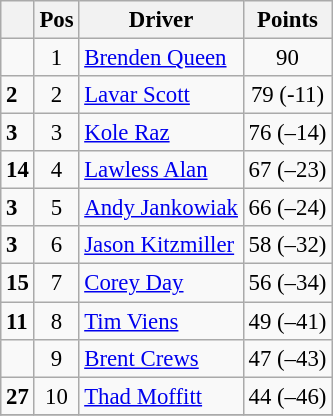<table class="wikitable" style="font-size: 95%;">
<tr>
<th></th>
<th>Pos</th>
<th>Driver</th>
<th>Points</th>
</tr>
<tr>
<td align="left"></td>
<td style="text-align:center;">1</td>
<td><a href='#'>Brenden Queen</a></td>
<td style="text-align:center;">90</td>
</tr>
<tr>
<td align="left"> <strong>2</strong></td>
<td style="text-align:center;">2</td>
<td><a href='#'>Lavar Scott</a></td>
<td style="text-align:center;">79 (-11)</td>
</tr>
<tr>
<td align="left"> <strong>3</strong></td>
<td style="text-align:center;">3</td>
<td><a href='#'>Kole Raz</a></td>
<td style="text-align:center;">76 (–14)</td>
</tr>
<tr>
<td align="left"> <strong>14</strong></td>
<td style="text-align:center;">4</td>
<td><a href='#'>Lawless Alan</a></td>
<td style="text-align:center;">67 (–23)</td>
</tr>
<tr>
<td align="left"> <strong>3</strong></td>
<td style="text-align:center;">5</td>
<td><a href='#'>Andy Jankowiak</a></td>
<td style="text-align:center;">66 (–24)</td>
</tr>
<tr>
<td align="left"> <strong>3</strong></td>
<td style="text-align:center;">6</td>
<td><a href='#'>Jason Kitzmiller</a></td>
<td style="text-align:center;">58 (–32)</td>
</tr>
<tr>
<td align="left"> <strong>15</strong></td>
<td style="text-align:center;">7</td>
<td><a href='#'>Corey Day</a></td>
<td style="text-align:center;">56 (–34)</td>
</tr>
<tr>
<td align="left"> <strong>11</strong></td>
<td style="text-align:center;">8</td>
<td><a href='#'>Tim Viens</a></td>
<td style="text-align:center;">49 (–41)</td>
</tr>
<tr>
<td align="left"></td>
<td style="text-align:center;">9</td>
<td><a href='#'>Brent Crews</a></td>
<td style="text-align:center;">47 (–43)</td>
</tr>
<tr>
<td align="left"> <strong>27</strong></td>
<td style="text-align:center;">10</td>
<td><a href='#'>Thad Moffitt</a></td>
<td style="text-align:center;">44 (–46)</td>
</tr>
<tr class="sortbottom">
</tr>
</table>
